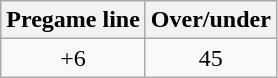<table class="wikitable" style="margin-left: auto; margin-right: auto; border: none; display: inline-table;">
<tr align="center">
<th style=>Pregame line</th>
<th style=>Over/under</th>
</tr>
<tr align="center">
<td>+6</td>
<td>45</td>
</tr>
</table>
